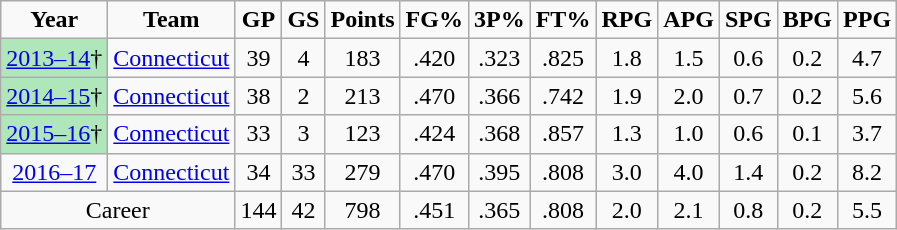<table class="wikitable"; style="text-align:center">
<tr>
<td><strong>Year</strong></td>
<td><strong>Team</strong></td>
<td><strong>GP</strong></td>
<td><strong>GS</strong></td>
<td><strong>Points</strong></td>
<td><strong>FG%</strong></td>
<td><strong>3P%</strong></td>
<td><strong>FT%</strong></td>
<td><strong>RPG</strong></td>
<td><strong>APG</strong></td>
<td><strong>SPG</strong></td>
<td><strong>BPG</strong></td>
<td><strong>PPG</strong></td>
</tr>
<tr>
<td style="background:#afe6ba"><a href='#'>2013–14</a>†</td>
<td><a href='#'>Connecticut</a></td>
<td>39</td>
<td>4</td>
<td>183</td>
<td>.420</td>
<td>.323</td>
<td>.825</td>
<td>1.8</td>
<td>1.5</td>
<td>0.6</td>
<td>0.2</td>
<td>4.7</td>
</tr>
<tr>
<td style="background:#afe6ba"><a href='#'>2014–15</a>†</td>
<td><a href='#'>Connecticut</a></td>
<td>38</td>
<td>2</td>
<td>213</td>
<td>.470</td>
<td>.366</td>
<td>.742</td>
<td>1.9</td>
<td>2.0</td>
<td>0.7</td>
<td>0.2</td>
<td>5.6</td>
</tr>
<tr>
<td style="background:#afe6ba"><a href='#'>2015–16</a>†</td>
<td><a href='#'>Connecticut</a></td>
<td>33</td>
<td>3</td>
<td>123</td>
<td>.424</td>
<td>.368</td>
<td>.857</td>
<td>1.3</td>
<td>1.0</td>
<td>0.6</td>
<td>0.1</td>
<td>3.7</td>
</tr>
<tr>
<td><a href='#'>2016–17</a></td>
<td><a href='#'>Connecticut</a></td>
<td>34</td>
<td>33</td>
<td>279</td>
<td>.470</td>
<td>.395</td>
<td>.808</td>
<td>3.0</td>
<td>4.0</td>
<td>1.4</td>
<td>0.2</td>
<td>8.2</td>
</tr>
<tr>
<td colspan=2; align=center>Career</td>
<td>144</td>
<td>42</td>
<td>798</td>
<td>.451</td>
<td>.365</td>
<td>.808</td>
<td>2.0</td>
<td>2.1</td>
<td>0.8</td>
<td>0.2</td>
<td>5.5</td>
</tr>
</table>
